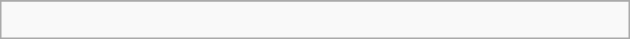<table class="wikitable"  style="width:420px; margin:auto; font-size:100%;">
<tr>
</tr>
<tr>
<td align=left><br>











</td>
</tr>
</table>
